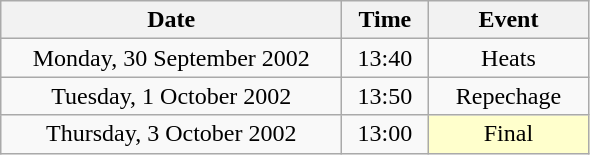<table class = "wikitable" style="text-align:center;">
<tr>
<th width=220>Date</th>
<th width=50>Time</th>
<th width=100>Event</th>
</tr>
<tr>
<td>Monday, 30 September 2002</td>
<td>13:40</td>
<td>Heats</td>
</tr>
<tr>
<td>Tuesday, 1 October 2002</td>
<td>13:50</td>
<td>Repechage</td>
</tr>
<tr>
<td>Thursday, 3 October 2002</td>
<td>13:00</td>
<td bgcolor=ffffcc>Final</td>
</tr>
</table>
